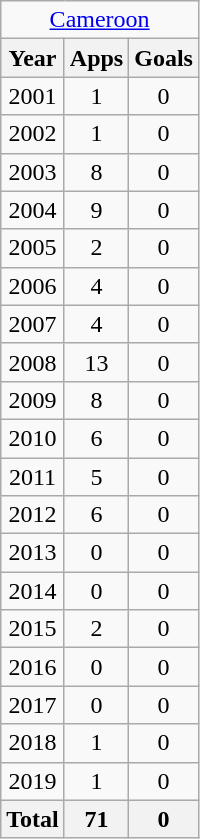<table class="wikitable" style="text-align:center">
<tr>
<td colspan="8"><a href='#'>Cameroon</a></td>
</tr>
<tr>
<th>Year</th>
<th>Apps</th>
<th>Goals</th>
</tr>
<tr>
<td>2001</td>
<td>1</td>
<td>0</td>
</tr>
<tr>
<td>2002</td>
<td>1</td>
<td>0</td>
</tr>
<tr>
<td>2003</td>
<td>8</td>
<td>0</td>
</tr>
<tr>
<td>2004</td>
<td>9</td>
<td>0</td>
</tr>
<tr>
<td>2005</td>
<td>2</td>
<td>0</td>
</tr>
<tr>
<td>2006</td>
<td>4</td>
<td>0</td>
</tr>
<tr>
<td>2007</td>
<td>4</td>
<td>0</td>
</tr>
<tr>
<td>2008</td>
<td>13</td>
<td>0</td>
</tr>
<tr>
<td>2009</td>
<td>8</td>
<td>0</td>
</tr>
<tr>
<td>2010</td>
<td>6</td>
<td>0</td>
</tr>
<tr>
<td>2011</td>
<td>5</td>
<td>0</td>
</tr>
<tr>
<td>2012</td>
<td>6</td>
<td>0</td>
</tr>
<tr>
<td>2013</td>
<td>0</td>
<td>0</td>
</tr>
<tr>
<td>2014</td>
<td>0</td>
<td>0</td>
</tr>
<tr>
<td>2015</td>
<td>2</td>
<td>0</td>
</tr>
<tr>
<td>2016</td>
<td>0</td>
<td>0</td>
</tr>
<tr>
<td>2017</td>
<td>0</td>
<td>0</td>
</tr>
<tr>
<td>2018</td>
<td>1</td>
<td>0</td>
</tr>
<tr>
<td>2019</td>
<td>1</td>
<td>0</td>
</tr>
<tr>
<th>Total</th>
<th>71</th>
<th>0</th>
</tr>
</table>
